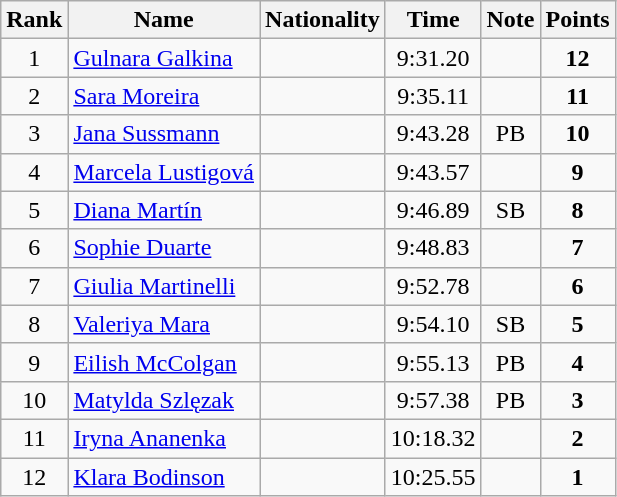<table class="wikitable sortable" style="text-align:center">
<tr>
<th>Rank</th>
<th>Name</th>
<th>Nationality</th>
<th>Time</th>
<th>Note</th>
<th>Points</th>
</tr>
<tr>
<td>1</td>
<td align=left><a href='#'>Gulnara Galkina</a></td>
<td align=left></td>
<td>9:31.20</td>
<td></td>
<td><strong>12</strong></td>
</tr>
<tr>
<td>2</td>
<td align=left><a href='#'>Sara Moreira</a></td>
<td align=left></td>
<td>9:35.11</td>
<td></td>
<td><strong>11</strong></td>
</tr>
<tr>
<td>3</td>
<td align=left><a href='#'>Jana Sussmann</a></td>
<td align=left></td>
<td>9:43.28</td>
<td>PB</td>
<td><strong>10</strong></td>
</tr>
<tr>
<td>4</td>
<td align=left><a href='#'>Marcela Lustigová</a></td>
<td align=left></td>
<td>9:43.57</td>
<td></td>
<td><strong>9</strong></td>
</tr>
<tr>
<td>5</td>
<td align=left><a href='#'>Diana Martín</a></td>
<td align=left></td>
<td>9:46.89</td>
<td>SB</td>
<td><strong>8</strong></td>
</tr>
<tr>
<td>6</td>
<td align=left><a href='#'>Sophie Duarte</a></td>
<td align=left></td>
<td>9:48.83</td>
<td></td>
<td><strong>7</strong></td>
</tr>
<tr>
<td>7</td>
<td align=left><a href='#'>Giulia Martinelli</a></td>
<td align=left></td>
<td>9:52.78</td>
<td></td>
<td><strong>6</strong></td>
</tr>
<tr>
<td>8</td>
<td align=left><a href='#'>Valeriya Mara</a></td>
<td align=left></td>
<td>9:54.10</td>
<td>SB</td>
<td><strong>5</strong></td>
</tr>
<tr>
<td>9</td>
<td align=left><a href='#'>Eilish McColgan</a></td>
<td align=left></td>
<td>9:55.13</td>
<td>PB</td>
<td><strong>4</strong></td>
</tr>
<tr>
<td>10</td>
<td align=left><a href='#'>Matylda Szlęzak</a></td>
<td align=left></td>
<td>9:57.38</td>
<td>PB</td>
<td><strong>3</strong></td>
</tr>
<tr>
<td>11</td>
<td align=left><a href='#'>Iryna Ananenka</a></td>
<td align=left></td>
<td>10:18.32</td>
<td></td>
<td><strong>2</strong></td>
</tr>
<tr>
<td>12</td>
<td align=left><a href='#'>Klara Bodinson</a></td>
<td align=left></td>
<td>10:25.55</td>
<td></td>
<td><strong>1</strong></td>
</tr>
</table>
